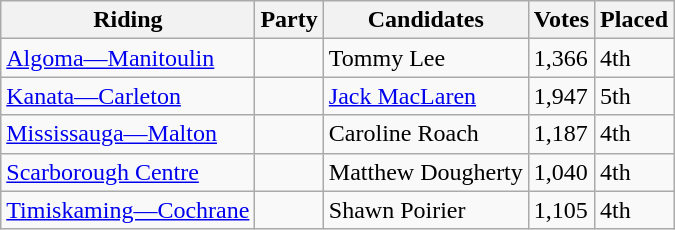<table class="wikitable">
<tr>
<th>Riding</th>
<th>Party</th>
<th>Candidates</th>
<th>Votes</th>
<th>Placed</th>
</tr>
<tr>
<td><a href='#'>Algoma—Manitoulin</a></td>
<td></td>
<td>Tommy Lee</td>
<td>1,366</td>
<td>4th</td>
</tr>
<tr>
<td><a href='#'>Kanata—Carleton</a></td>
<td></td>
<td><a href='#'>Jack MacLaren</a></td>
<td>1,947</td>
<td>5th</td>
</tr>
<tr>
<td><a href='#'>Mississauga—Malton</a></td>
<td></td>
<td>Caroline Roach</td>
<td>1,187</td>
<td>4th</td>
</tr>
<tr>
<td><a href='#'>Scarborough Centre</a></td>
<td></td>
<td>Matthew Dougherty</td>
<td>1,040</td>
<td>4th</td>
</tr>
<tr>
<td><a href='#'>Timiskaming—Cochrane</a></td>
<td></td>
<td>Shawn Poirier</td>
<td>1,105</td>
<td>4th</td>
</tr>
</table>
